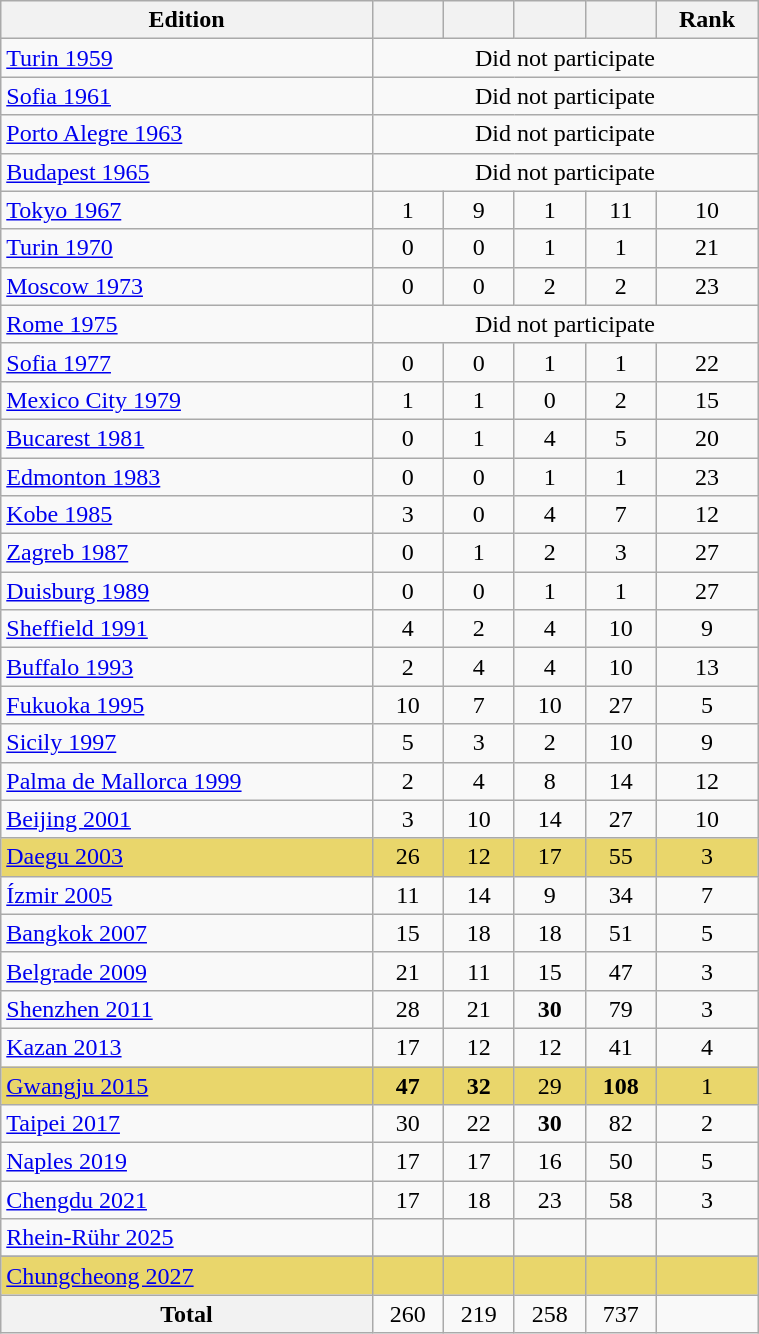<table class="wikitable" width="40%" style="font-size:100%; text-align:center;">
<tr>
<th>Edition</th>
<th></th>
<th></th>
<th></th>
<th></th>
<th>Rank</th>
</tr>
<tr>
<td align="left"> <a href='#'>Turin 1959</a></td>
<td colspan="5">Did not participate</td>
</tr>
<tr>
<td align="left"> <a href='#'>Sofia 1961</a></td>
<td colspan="5">Did not participate</td>
</tr>
<tr>
<td align="left"> <a href='#'>Porto Alegre 1963</a></td>
<td colspan="5">Did not participate</td>
</tr>
<tr>
<td align="left"> <a href='#'>Budapest 1965</a></td>
<td colspan="5">Did not participate</td>
</tr>
<tr>
<td align="left"> <a href='#'>Tokyo 1967</a></td>
<td>1</td>
<td>9</td>
<td>1</td>
<td>11</td>
<td>10</td>
</tr>
<tr>
<td align="left"> <a href='#'>Turin 1970</a></td>
<td>0</td>
<td>0</td>
<td>1</td>
<td>1</td>
<td>21</td>
</tr>
<tr>
<td align="left"> <a href='#'>Moscow 1973</a></td>
<td>0</td>
<td>0</td>
<td>2</td>
<td>2</td>
<td>23</td>
</tr>
<tr>
<td align="left"> <a href='#'>Rome 1975</a></td>
<td colspan="5">Did not participate</td>
</tr>
<tr>
<td align="left"> <a href='#'>Sofia 1977</a></td>
<td>0</td>
<td>0</td>
<td>1</td>
<td>1</td>
<td>22</td>
</tr>
<tr>
<td align="left"> <a href='#'>Mexico City 1979</a></td>
<td>1</td>
<td>1</td>
<td>0</td>
<td>2</td>
<td>15</td>
</tr>
<tr>
<td align="left"> <a href='#'>Bucarest 1981</a></td>
<td>0</td>
<td>1</td>
<td>4</td>
<td>5</td>
<td>20</td>
</tr>
<tr>
<td align="left"> <a href='#'>Edmonton 1983</a></td>
<td>0</td>
<td>0</td>
<td>1</td>
<td>1</td>
<td>23</td>
</tr>
<tr>
<td align="left"> <a href='#'>Kobe 1985</a></td>
<td>3</td>
<td>0</td>
<td>4</td>
<td>7</td>
<td>12</td>
</tr>
<tr>
<td align="left"> <a href='#'>Zagreb 1987</a></td>
<td>0</td>
<td>1</td>
<td>2</td>
<td>3</td>
<td>27</td>
</tr>
<tr>
<td align="left"> <a href='#'>Duisburg 1989</a></td>
<td>0</td>
<td>0</td>
<td>1</td>
<td>1</td>
<td>27</td>
</tr>
<tr>
<td align="left"> <a href='#'>Sheffield 1991</a></td>
<td>4</td>
<td>2</td>
<td>4</td>
<td>10</td>
<td>9</td>
</tr>
<tr>
<td align="left"> <a href='#'>Buffalo 1993</a></td>
<td>2</td>
<td>4</td>
<td>4</td>
<td>10</td>
<td>13</td>
</tr>
<tr>
<td align="left"> <a href='#'>Fukuoka 1995</a></td>
<td>10</td>
<td>7</td>
<td>10</td>
<td>27</td>
<td>5</td>
</tr>
<tr>
<td align="left"> <a href='#'>Sicily 1997</a></td>
<td>5</td>
<td>3</td>
<td>2</td>
<td>10</td>
<td>9</td>
</tr>
<tr>
<td align="left"> <a href='#'>Palma de Mallorca 1999</a></td>
<td>2</td>
<td>4</td>
<td>8</td>
<td>14</td>
<td>12</td>
</tr>
<tr>
<td align="left"> <a href='#'>Beijing 2001</a></td>
<td>3</td>
<td>10</td>
<td>14</td>
<td>27</td>
<td>10</td>
</tr>
<tr bgcolor="E9D66B">
<td align="left"> <a href='#'>Daegu 2003</a></td>
<td>26</td>
<td>12</td>
<td>17</td>
<td>55</td>
<td>3</td>
</tr>
<tr>
<td align="left"> <a href='#'>Ízmir 2005</a></td>
<td>11</td>
<td>14</td>
<td>9</td>
<td>34</td>
<td>7</td>
</tr>
<tr>
<td align="left"> <a href='#'>Bangkok 2007</a></td>
<td>15</td>
<td>18</td>
<td>18</td>
<td>51</td>
<td>5</td>
</tr>
<tr>
<td align="left"> <a href='#'>Belgrade 2009</a></td>
<td>21</td>
<td>11</td>
<td>15</td>
<td>47</td>
<td>3</td>
</tr>
<tr>
<td align="left"> <a href='#'>Shenzhen 2011</a></td>
<td>28</td>
<td>21</td>
<td><strong>30</strong></td>
<td>79</td>
<td>3</td>
</tr>
<tr>
<td align="left"> <a href='#'>Kazan 2013</a></td>
<td>17</td>
<td>12</td>
<td>12</td>
<td>41</td>
<td>4</td>
</tr>
<tr bgcolor="E9D66B">
<td align="left"> <a href='#'>Gwangju 2015</a></td>
<td><strong>47</strong></td>
<td><strong>32</strong></td>
<td>29</td>
<td><strong>108</strong></td>
<td>1</td>
</tr>
<tr>
<td align="left"> <a href='#'>Taipei 2017</a></td>
<td>30</td>
<td>22</td>
<td><strong>30</strong></td>
<td>82</td>
<td>2</td>
</tr>
<tr>
<td align="left"> <a href='#'>Naples 2019</a></td>
<td>17</td>
<td>17</td>
<td>16</td>
<td>50</td>
<td>5</td>
</tr>
<tr>
<td align="left"> <a href='#'>Chengdu 2021</a></td>
<td>17</td>
<td>18</td>
<td>23</td>
<td>58</td>
<td>3</td>
</tr>
<tr>
<td align="left"> <a href='#'>Rhein-Rühr 2025</a></td>
<td></td>
<td></td>
<td></td>
<td></td>
<td></td>
</tr>
<tr>
</tr>
<tr bgcolor="E9D66B">
<td align="left"> <a href='#'>Chungcheong 2027</a></td>
<td></td>
<td></td>
<td></td>
<td></td>
<td></td>
</tr>
<tr>
<th>Total</th>
<td>260</td>
<td>219</td>
<td>258</td>
<td>737</td>
<td></td>
</tr>
</table>
